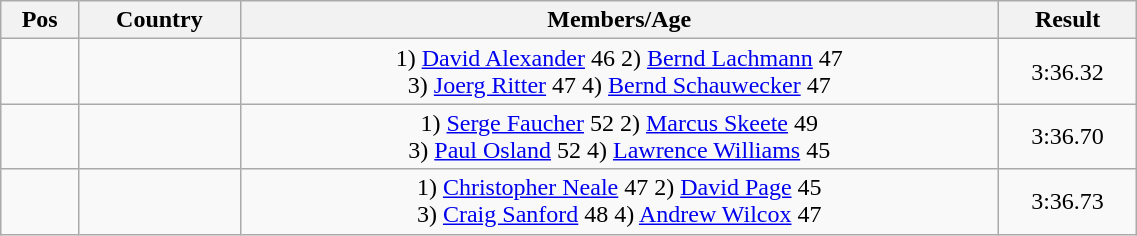<table class="wikitable"  style="text-align:center; width:60%;">
<tr>
<th>Pos</th>
<th>Country</th>
<th>Members/Age</th>
<th>Result</th>
</tr>
<tr>
<td align=center></td>
<td align=left></td>
<td>1) <a href='#'>David Alexander</a> 46 2) <a href='#'>Bernd Lachmann</a> 47<br>3) <a href='#'>Joerg Ritter</a> 47 4) <a href='#'>Bernd Schauwecker</a> 47</td>
<td>3:36.32</td>
</tr>
<tr>
<td align=center></td>
<td align=left></td>
<td>1) <a href='#'>Serge Faucher</a> 52 2) <a href='#'>Marcus Skeete</a> 49<br>3) <a href='#'>Paul Osland</a> 52 4) <a href='#'>Lawrence Williams</a> 45</td>
<td>3:36.70</td>
</tr>
<tr>
<td align=center></td>
<td align=left></td>
<td>1) <a href='#'>Christopher Neale</a> 47 2) <a href='#'>David Page</a> 45<br>3) <a href='#'>Craig Sanford</a> 48 4) <a href='#'>Andrew Wilcox</a> 47</td>
<td>3:36.73</td>
</tr>
</table>
